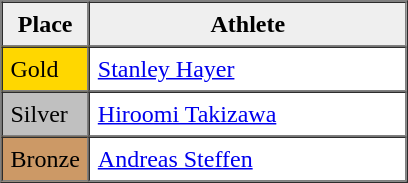<table border=1 cellpadding=5 cellspacing=0>
<tr>
<th style="background:#efefef;" width="20">Place</th>
<th style="background:#efefef;" width="200">Athlete</th>
</tr>
<tr align=left>
<td style="background:gold;">Gold</td>
<td><a href='#'>Stanley Hayer</a></td>
</tr>
<tr align=left>
<td style="background:silver;">Silver</td>
<td><a href='#'>Hiroomi Takizawa</a></td>
</tr>
<tr align=left>
<td style="background:#CC9966;">Bronze</td>
<td><a href='#'>Andreas Steffen</a></td>
</tr>
</table>
